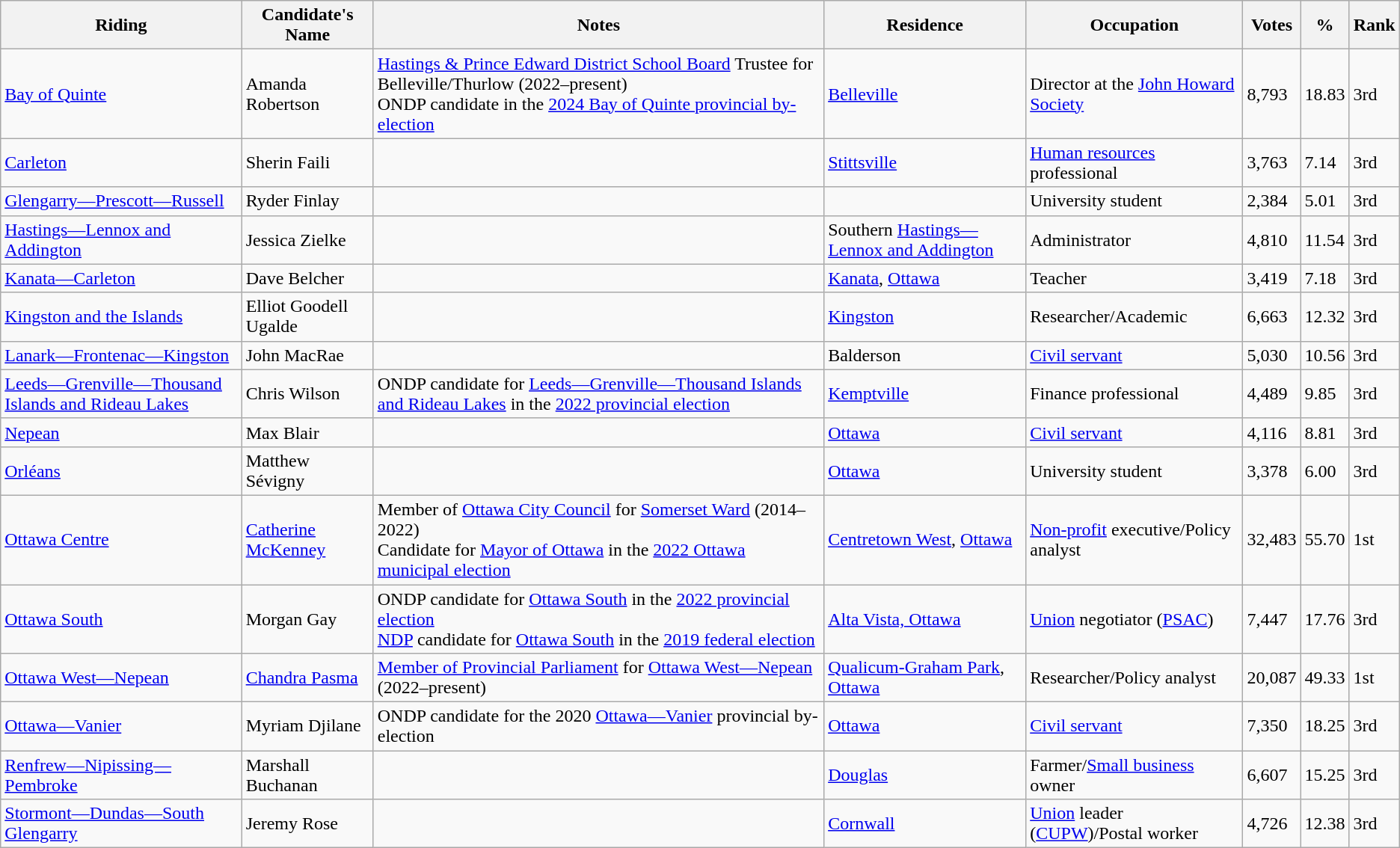<table class="wikitable sortable">
<tr>
<th>Riding<br></th>
<th>Candidate's Name</th>
<th>Notes</th>
<th>Residence</th>
<th>Occupation</th>
<th>Votes</th>
<th>%</th>
<th>Rank</th>
</tr>
<tr>
<td><a href='#'>Bay of Quinte</a></td>
<td>Amanda Robertson</td>
<td><a href='#'>Hastings & Prince Edward District School Board</a> Trustee for Belleville/Thurlow (2022–present) <br> ONDP candidate in the <a href='#'>2024 Bay of Quinte provincial by-election</a></td>
<td><a href='#'>Belleville</a></td>
<td>Director at the <a href='#'>John Howard Society</a></td>
<td>8,793</td>
<td>18.83</td>
<td>3rd</td>
</tr>
<tr>
<td><a href='#'>Carleton</a></td>
<td>Sherin Faili</td>
<td></td>
<td><a href='#'>Stittsville</a></td>
<td><a href='#'>Human resources</a> professional</td>
<td>3,763</td>
<td>7.14</td>
<td>3rd</td>
</tr>
<tr>
<td><a href='#'>Glengarry—Prescott—Russell</a></td>
<td>Ryder Finlay</td>
<td></td>
<td></td>
<td>University student</td>
<td>2,384</td>
<td>5.01</td>
<td>3rd</td>
</tr>
<tr>
<td><a href='#'>Hastings—Lennox and Addington</a></td>
<td>Jessica Zielke</td>
<td></td>
<td>Southern <a href='#'>Hastings—Lennox and Addington</a></td>
<td>Administrator</td>
<td>4,810</td>
<td>11.54</td>
<td>3rd</td>
</tr>
<tr>
<td><a href='#'>Kanata—Carleton</a></td>
<td>Dave Belcher</td>
<td></td>
<td><a href='#'>Kanata</a>, <a href='#'>Ottawa</a></td>
<td>Teacher</td>
<td>3,419</td>
<td>7.18</td>
<td>3rd</td>
</tr>
<tr>
<td><a href='#'>Kingston and the Islands</a></td>
<td>Elliot Goodell Ugalde</td>
<td></td>
<td><a href='#'>Kingston</a></td>
<td>Researcher/Academic</td>
<td>6,663</td>
<td>12.32</td>
<td>3rd</td>
</tr>
<tr>
<td><a href='#'>Lanark—Frontenac—Kingston</a></td>
<td>John MacRae</td>
<td></td>
<td>Balderson</td>
<td><a href='#'>Civil servant</a></td>
<td>5,030</td>
<td>10.56</td>
<td>3rd</td>
</tr>
<tr>
<td><a href='#'>Leeds—Grenville—Thousand Islands and Rideau Lakes</a></td>
<td>Chris Wilson</td>
<td>ONDP candidate for <a href='#'>Leeds—Grenville—Thousand Islands and Rideau Lakes</a> in the <a href='#'>2022 provincial election</a></td>
<td><a href='#'>Kemptville</a></td>
<td>Finance professional</td>
<td>4,489</td>
<td>9.85</td>
<td>3rd</td>
</tr>
<tr>
<td><a href='#'>Nepean</a></td>
<td>Max Blair</td>
<td></td>
<td><a href='#'>Ottawa</a></td>
<td><a href='#'>Civil servant</a></td>
<td>4,116</td>
<td>8.81</td>
<td>3rd</td>
</tr>
<tr>
<td><a href='#'>Orléans</a></td>
<td>Matthew Sévigny</td>
<td></td>
<td><a href='#'>Ottawa</a></td>
<td>University student</td>
<td>3,378</td>
<td>6.00</td>
<td>3rd</td>
</tr>
<tr>
<td><a href='#'>Ottawa Centre</a></td>
<td><a href='#'>Catherine McKenney</a></td>
<td>Member of <a href='#'>Ottawa City Council</a> for <a href='#'>Somerset Ward</a> (2014–2022) <br> Candidate for <a href='#'>Mayor of Ottawa</a> in the <a href='#'>2022 Ottawa municipal election</a></td>
<td><a href='#'>Centretown West</a>, <a href='#'>Ottawa</a></td>
<td><a href='#'>Non-profit</a> executive/Policy analyst</td>
<td>32,483</td>
<td>55.70</td>
<td>1st</td>
</tr>
<tr>
<td><a href='#'>Ottawa South</a></td>
<td>Morgan Gay</td>
<td>ONDP candidate for <a href='#'>Ottawa South</a> in the <a href='#'>2022 provincial election</a> <br> <a href='#'>NDP</a> candidate for <a href='#'>Ottawa South</a> in the <a href='#'>2019 federal election</a></td>
<td><a href='#'>Alta Vista, Ottawa</a></td>
<td><a href='#'>Union</a> negotiator (<a href='#'>PSAC</a>)</td>
<td>7,447</td>
<td>17.76</td>
<td>3rd</td>
</tr>
<tr>
<td><a href='#'>Ottawa West—Nepean</a></td>
<td><a href='#'>Chandra Pasma</a></td>
<td><a href='#'>Member of Provincial Parliament</a> for <a href='#'>Ottawa West—Nepean</a> (2022–present)</td>
<td><a href='#'>Qualicum-Graham Park</a>, <a href='#'>Ottawa</a></td>
<td>Researcher/Policy analyst</td>
<td>20,087</td>
<td>49.33</td>
<td>1st</td>
</tr>
<tr>
<td><a href='#'>Ottawa—Vanier</a></td>
<td>Myriam Djilane</td>
<td>ONDP candidate for the 2020 <a href='#'>Ottawa—Vanier</a> provincial by-election</td>
<td><a href='#'>Ottawa</a></td>
<td><a href='#'>Civil servant</a></td>
<td>7,350</td>
<td>18.25</td>
<td>3rd</td>
</tr>
<tr>
<td><a href='#'>Renfrew—Nipissing—Pembroke</a></td>
<td>Marshall Buchanan</td>
<td></td>
<td><a href='#'>Douglas</a></td>
<td>Farmer/<a href='#'>Small business</a> owner</td>
<td>6,607</td>
<td>15.25</td>
<td>3rd</td>
</tr>
<tr>
<td><a href='#'>Stormont—Dundas—South Glengarry</a></td>
<td>Jeremy Rose</td>
<td></td>
<td><a href='#'>Cornwall</a></td>
<td><a href='#'>Union</a> leader (<a href='#'>CUPW</a>)/Postal worker</td>
<td>4,726</td>
<td>12.38</td>
<td>3rd</td>
</tr>
</table>
